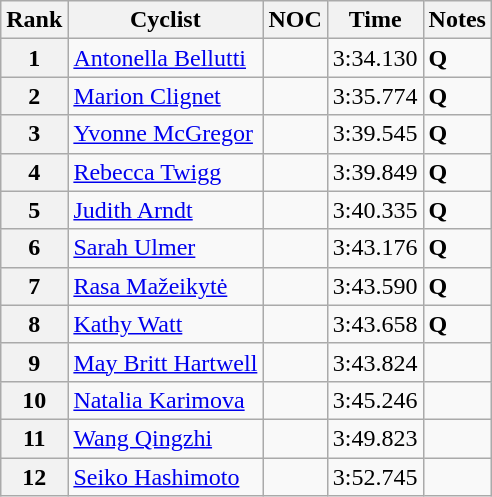<table class="wikitable">
<tr>
<th>Rank</th>
<th>Cyclist</th>
<th>NOC</th>
<th>Time</th>
<th>Notes</th>
</tr>
<tr align="left" valign="top">
<th>1</th>
<td><a href='#'>Antonella Bellutti</a></td>
<td></td>
<td>3:34.130 </td>
<td><strong>Q</strong></td>
</tr>
<tr align="left" valign="top">
<th>2</th>
<td><a href='#'>Marion Clignet</a></td>
<td></td>
<td>3:35.774</td>
<td><strong>Q</strong></td>
</tr>
<tr align="left" valign="top">
<th>3</th>
<td><a href='#'>Yvonne McGregor</a></td>
<td></td>
<td>3:39.545</td>
<td><strong>Q</strong></td>
</tr>
<tr align="left" valign="top">
<th>4</th>
<td><a href='#'>Rebecca Twigg</a></td>
<td></td>
<td>3:39.849</td>
<td><strong>Q</strong></td>
</tr>
<tr align="left" valign="top">
<th>5</th>
<td><a href='#'>Judith Arndt</a></td>
<td></td>
<td>3:40.335</td>
<td><strong>Q</strong></td>
</tr>
<tr align="left" valign="top">
<th>6</th>
<td><a href='#'>Sarah Ulmer</a></td>
<td></td>
<td>3:43.176</td>
<td><strong>Q</strong></td>
</tr>
<tr align="left" valign="top">
<th>7</th>
<td><a href='#'>Rasa Mažeikytė</a></td>
<td></td>
<td>3:43.590</td>
<td><strong>Q</strong></td>
</tr>
<tr align="left" valign="top">
<th>8</th>
<td><a href='#'>Kathy Watt</a></td>
<td></td>
<td>3:43.658</td>
<td><strong>Q</strong></td>
</tr>
<tr align="left" valign="top">
<th>9</th>
<td><a href='#'>May Britt Hartwell</a></td>
<td></td>
<td>3:43.824</td>
<td></td>
</tr>
<tr align="left" valign="top">
<th>10</th>
<td><a href='#'>Natalia Karimova</a></td>
<td></td>
<td>3:45.246</td>
<td></td>
</tr>
<tr align="left" valign="top">
<th>11</th>
<td><a href='#'>Wang Qingzhi</a></td>
<td></td>
<td>3:49.823</td>
<td></td>
</tr>
<tr align="left" valign="top">
<th>12</th>
<td><a href='#'>Seiko Hashimoto</a></td>
<td></td>
<td>3:52.745</td>
<td></td>
</tr>
</table>
